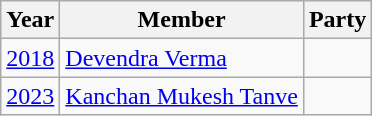<table class="wikitable sortable">
<tr>
<th>Year</th>
<th>Member</th>
<th colspan=2>Party</th>
</tr>
<tr>
<td><a href='#'>2018</a></td>
<td><a href='#'>Devendra Verma</a></td>
<td></td>
</tr>
<tr>
<td><a href='#'>2023</a></td>
<td><a href='#'>Kanchan Mukesh Tanve</a></td>
</tr>
</table>
